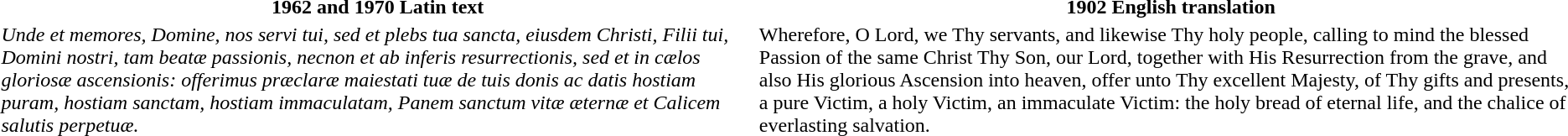<table>
<tr>
<th>1962 and 1970 Latin text</th>
<th>1902 English translation</th>
</tr>
<tr>
<td><em>Unde et memores, Domine, nos servi tui, sed et plebs tua sancta, eiusdem Christi, Filii tui, Domini nostri, tam beatæ passionis, necnon et ab inferis resurrectionis, sed et in cælos gloriosæ ascensionis: offerimus præclaræ maiestati tuæ de tuis donis ac datis hostiam puram, hostiam sanctam, hostiam immaculatam, Panem sanctum vitæ æternæ et Calicem salutis perpetuæ.</em></td>
<td>Wherefore, O Lord, we Thy servants, and likewise Thy holy people, calling to mind the blessed Passion of the same Christ Thy Son, our Lord, together with His Resurrection from the grave, and also His glorious Ascension into heaven, offer unto Thy excellent Majesty, of Thy gifts and presents, a pure Victim, a holy Victim, an immaculate Victim: the holy bread of eternal life, and the chalice of everlasting salvation.</td>
</tr>
</table>
